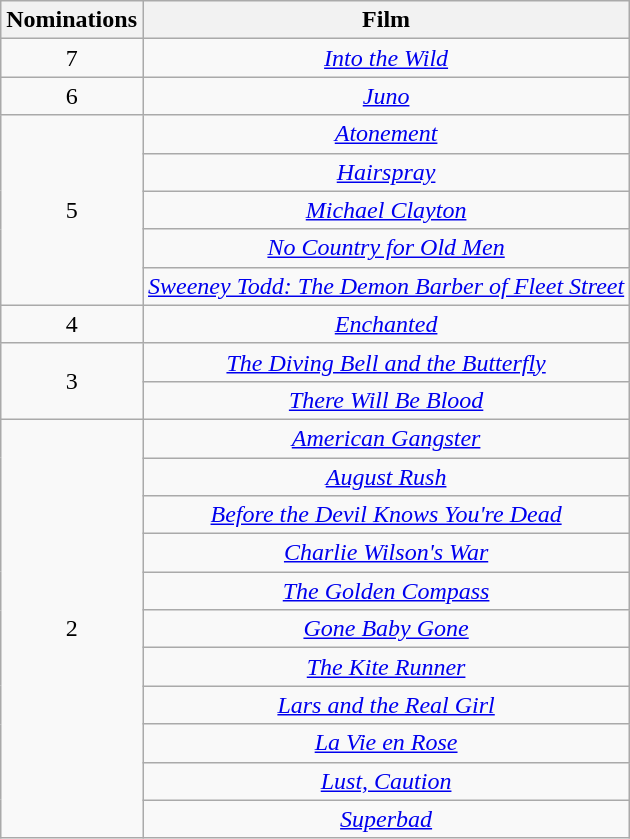<table class="wikitable" rowspan="2" style="text-align:center;" background: #f6e39c;>
<tr>
<th scope="col" style="width:55px;">Nominations</th>
<th scope="col" style="text-align:center;">Film</th>
</tr>
<tr>
<td>7</td>
<td><em><a href='#'>Into the Wild</a></em></td>
</tr>
<tr>
<td>6</td>
<td><em><a href='#'>Juno</a></em></td>
</tr>
<tr>
<td rowspan="5">5</td>
<td><em><a href='#'>Atonement</a></em></td>
</tr>
<tr>
<td><em><a href='#'>Hairspray</a></em></td>
</tr>
<tr>
<td><em><a href='#'>Michael Clayton</a></em></td>
</tr>
<tr>
<td><em><a href='#'>No Country for Old Men</a></em></td>
</tr>
<tr>
<td><em><a href='#'>Sweeney Todd: The Demon Barber of Fleet Street</a></em></td>
</tr>
<tr>
<td>4</td>
<td><em><a href='#'>Enchanted</a></em></td>
</tr>
<tr>
<td rowspan="2">3</td>
<td><em><a href='#'>The Diving Bell and the Butterfly</a></em></td>
</tr>
<tr>
<td><em><a href='#'>There Will Be Blood</a></em></td>
</tr>
<tr>
<td rowspan="11">2</td>
<td><em><a href='#'>American Gangster</a></em></td>
</tr>
<tr>
<td><em><a href='#'>August Rush</a></em></td>
</tr>
<tr>
<td><em><a href='#'>Before the Devil Knows You're Dead</a></em></td>
</tr>
<tr>
<td><em><a href='#'>Charlie Wilson's War</a></em></td>
</tr>
<tr>
<td><em><a href='#'>The Golden Compass</a></em></td>
</tr>
<tr>
<td><em><a href='#'>Gone Baby Gone</a></em></td>
</tr>
<tr>
<td><em><a href='#'>The Kite Runner</a></em></td>
</tr>
<tr>
<td><em><a href='#'>Lars and the Real Girl</a></em></td>
</tr>
<tr>
<td><em><a href='#'>La Vie en Rose</a></em></td>
</tr>
<tr>
<td><em><a href='#'>Lust, Caution</a></em></td>
</tr>
<tr>
<td><em><a href='#'>Superbad</a></em></td>
</tr>
</table>
